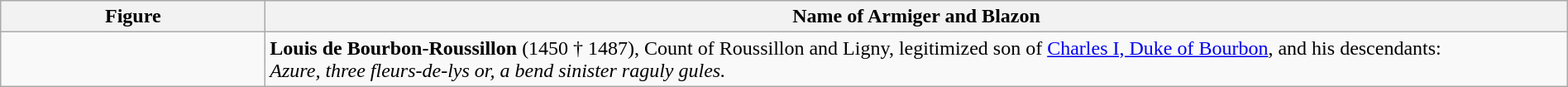<table class=wikitable width="100%">
<tr valign=top align=center>
<th width="206">Figure</th>
<th>Name of Armiger and Blazon</th>
</tr>
<tr valign=top>
<td align=center></td>
<td><strong>Louis de Bourbon-Roussillon</strong> (1450 † 1487), Count of Roussillon and Ligny, legitimized son of <a href='#'>Charles I, Duke of Bourbon</a>, and his descendants:<br><em>Azure, three fleurs-de-lys or, a bend sinister raguly gules.</em></td>
</tr>
</table>
